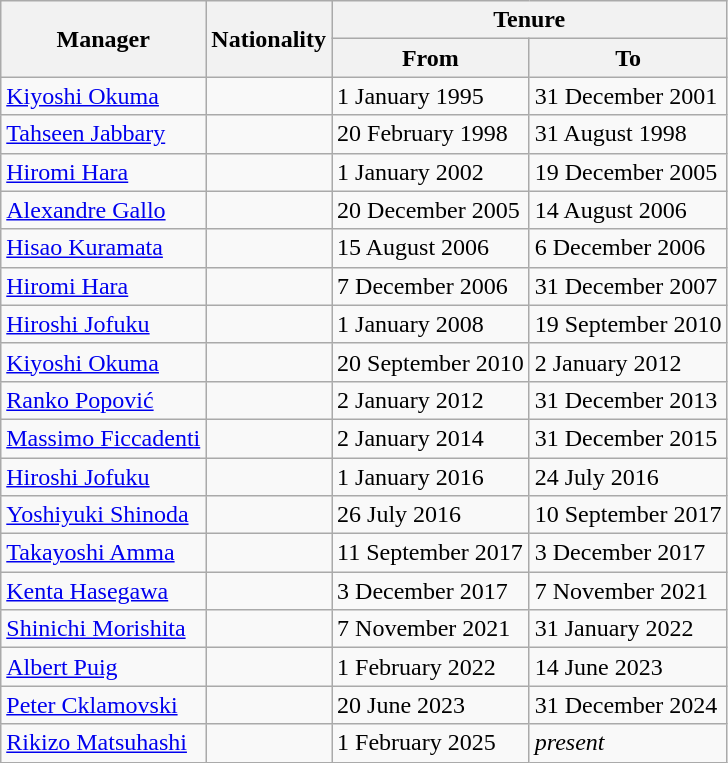<table class="wikitable">
<tr>
<th rowspan="2">Manager</th>
<th rowspan="2">Nationality</th>
<th colspan="2">Tenure</th>
</tr>
<tr>
<th>From</th>
<th>To</th>
</tr>
<tr>
<td><a href='#'>Kiyoshi Okuma</a></td>
<td></td>
<td>1 January 1995</td>
<td>31 December 2001<br></td>
</tr>
<tr>
<td><a href='#'>Tahseen Jabbary</a></td>
<td></td>
<td>20 February 1998</td>
<td>31 August 1998<br></td>
</tr>
<tr>
<td><a href='#'>Hiromi Hara</a></td>
<td></td>
<td>1 January 2002</td>
<td>19 December 2005<br></td>
</tr>
<tr>
<td><a href='#'>Alexandre Gallo</a></td>
<td></td>
<td>20 December 2005</td>
<td>14 August 2006<br></td>
</tr>
<tr>
<td><a href='#'>Hisao Kuramata</a></td>
<td></td>
<td>15 August 2006</td>
<td>6 December 2006<br></td>
</tr>
<tr>
<td><a href='#'>Hiromi Hara</a></td>
<td></td>
<td>7 December 2006</td>
<td>31 December 2007<br></td>
</tr>
<tr>
<td><a href='#'>Hiroshi Jofuku</a></td>
<td></td>
<td>1 January 2008</td>
<td>19 September 2010<br></td>
</tr>
<tr>
<td><a href='#'>Kiyoshi Okuma</a></td>
<td></td>
<td>20 September 2010</td>
<td>2 January 2012<br></td>
</tr>
<tr>
<td><a href='#'>Ranko Popović</a></td>
<td></td>
<td>2 January 2012</td>
<td>31 December 2013<br></td>
</tr>
<tr>
<td><a href='#'>Massimo Ficcadenti</a></td>
<td></td>
<td>2 January 2014</td>
<td>31 December 2015<br></td>
</tr>
<tr>
<td><a href='#'>Hiroshi Jofuku</a></td>
<td></td>
<td>1 January 2016</td>
<td>24 July 2016<br></td>
</tr>
<tr>
<td><a href='#'>Yoshiyuki Shinoda</a></td>
<td></td>
<td>26 July 2016</td>
<td>10 September 2017<br></td>
</tr>
<tr>
<td><a href='#'>Takayoshi Amma</a></td>
<td></td>
<td>11 September 2017</td>
<td>3 December 2017<br></td>
</tr>
<tr>
<td><a href='#'>Kenta Hasegawa</a></td>
<td></td>
<td>3 December 2017</td>
<td>7 November 2021<br></td>
</tr>
<tr>
<td><a href='#'>Shinichi Morishita</a></td>
<td></td>
<td>7 November 2021</td>
<td>31 January 2022<br></td>
</tr>
<tr>
<td><a href='#'>Albert Puig</a></td>
<td></td>
<td>1 February 2022</td>
<td>14 June 2023<br></td>
</tr>
<tr>
<td><a href='#'>Peter Cklamovski</a></td>
<td></td>
<td>20 June 2023</td>
<td>31 December 2024<br></td>
</tr>
<tr>
<td><a href='#'>Rikizo Matsuhashi</a></td>
<td></td>
<td>1 February 2025</td>
<td><em>present</em><br></td>
</tr>
</table>
